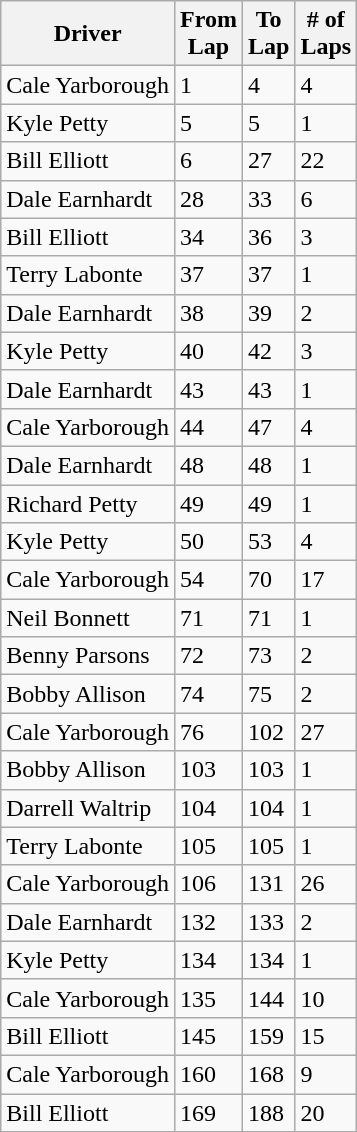<table class="wikitable">
<tr>
<th>Driver</th>
<th>From<br>Lap</th>
<th>To<br>Lap</th>
<th># of<br>Laps</th>
</tr>
<tr>
<td>Cale Yarborough</td>
<td>1</td>
<td>4</td>
<td>4</td>
</tr>
<tr>
<td>Kyle Petty</td>
<td>5</td>
<td>5</td>
<td>1</td>
</tr>
<tr>
<td>Bill Elliott</td>
<td>6</td>
<td>27</td>
<td>22</td>
</tr>
<tr>
<td>Dale Earnhardt</td>
<td>28</td>
<td>33</td>
<td>6</td>
</tr>
<tr>
<td>Bill Elliott</td>
<td>34</td>
<td>36</td>
<td>3</td>
</tr>
<tr>
<td>Terry Labonte</td>
<td>37</td>
<td>37</td>
<td>1</td>
</tr>
<tr>
<td>Dale Earnhardt</td>
<td>38</td>
<td>39</td>
<td>2</td>
</tr>
<tr>
<td>Kyle Petty</td>
<td>40</td>
<td>42</td>
<td>3</td>
</tr>
<tr>
<td>Dale Earnhardt</td>
<td>43</td>
<td>43</td>
<td>1</td>
</tr>
<tr>
<td>Cale Yarborough</td>
<td>44</td>
<td>47</td>
<td>4</td>
</tr>
<tr>
<td>Dale Earnhardt</td>
<td>48</td>
<td>48</td>
<td>1</td>
</tr>
<tr>
<td>Richard Petty</td>
<td>49</td>
<td>49</td>
<td>1</td>
</tr>
<tr>
<td>Kyle Petty</td>
<td>50</td>
<td>53</td>
<td>4</td>
</tr>
<tr>
<td>Cale Yarborough</td>
<td>54</td>
<td>70</td>
<td>17</td>
</tr>
<tr>
<td>Neil Bonnett</td>
<td>71</td>
<td>71</td>
<td>1</td>
</tr>
<tr>
<td>Benny Parsons</td>
<td>72</td>
<td>73</td>
<td>2</td>
</tr>
<tr>
<td>Bobby Allison</td>
<td>74</td>
<td>75</td>
<td>2</td>
</tr>
<tr>
<td>Cale Yarborough</td>
<td>76</td>
<td>102</td>
<td>27</td>
</tr>
<tr>
<td>Bobby Allison</td>
<td>103</td>
<td>103</td>
<td>1</td>
</tr>
<tr>
<td>Darrell Waltrip</td>
<td>104</td>
<td>104</td>
<td>1</td>
</tr>
<tr>
<td>Terry Labonte</td>
<td>105</td>
<td>105</td>
<td>1</td>
</tr>
<tr>
<td>Cale Yarborough</td>
<td>106</td>
<td>131</td>
<td>26</td>
</tr>
<tr>
<td>Dale Earnhardt</td>
<td>132</td>
<td>133</td>
<td>2</td>
</tr>
<tr>
<td>Kyle Petty</td>
<td>134</td>
<td>134</td>
<td>1</td>
</tr>
<tr>
<td>Cale Yarborough</td>
<td>135</td>
<td>144</td>
<td>10</td>
</tr>
<tr>
<td>Bill Elliott</td>
<td>145</td>
<td>159</td>
<td>15</td>
</tr>
<tr>
<td>Cale Yarborough</td>
<td>160</td>
<td>168</td>
<td>9</td>
</tr>
<tr>
<td>Bill Elliott</td>
<td>169</td>
<td>188</td>
<td>20</td>
</tr>
</table>
